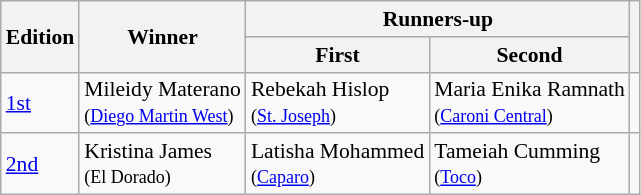<table class="wikitable defaultcenter" style="font-size:90%;">
<tr>
<th rowspan=2>Edition</th>
<th rowspan=2>Winner</th>
<th colspan=2>Runners-up</th>
<th rowspan=2></th>
</tr>
<tr>
<th>First</th>
<th>Second</th>
</tr>
<tr>
<td><a href='#'>1st</a></td>
<td>Mileidy Materano<br><small>(<a href='#'>Diego Martin West</a>)</small></td>
<td>Rebekah Hislop<br><small>(<a href='#'>St. Joseph</a>)</small></td>
<td>Maria Enika Ramnath<br><small>(<a href='#'>Caroni Central</a>)</small></td>
<td></td>
</tr>
<tr>
<td><a href='#'>2nd</a></td>
<td>Kristina James<br><small>(El Dorado)</small></td>
<td>Latisha Mohammed<br><small>(<a href='#'>Caparo</a>)</small></td>
<td>Tameiah Cumming<br><small>(<a href='#'>Toco</a>)</small></td>
<td></td>
</tr>
</table>
